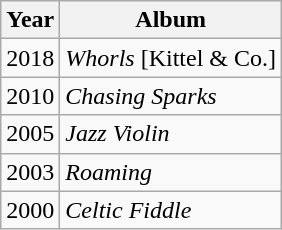<table class="wikitable">
<tr>
<th>Year</th>
<th>Album</th>
</tr>
<tr>
<td>2018</td>
<td><em>Whorls</em> [Kittel & Co.]</td>
</tr>
<tr>
<td>2010</td>
<td><em>Chasing Sparks</em></td>
</tr>
<tr>
<td>2005</td>
<td><em>Jazz Violin</em></td>
</tr>
<tr>
<td>2003</td>
<td><em>Roaming</em></td>
</tr>
<tr>
<td>2000</td>
<td><em>Celtic Fiddle</em></td>
</tr>
</table>
